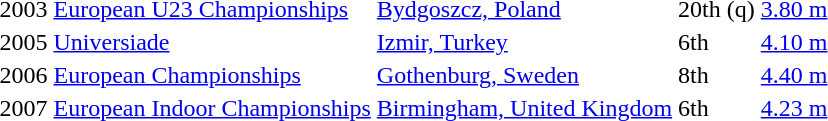<table>
<tr>
<td>2003</td>
<td><a href='#'>European U23 Championships</a></td>
<td><a href='#'>Bydgoszcz, Poland</a></td>
<td>20th (q)</td>
<td><a href='#'>3.80 m</a></td>
</tr>
<tr>
<td>2005</td>
<td><a href='#'>Universiade</a></td>
<td><a href='#'>Izmir, Turkey</a></td>
<td>6th</td>
<td><a href='#'>4.10 m</a></td>
</tr>
<tr>
<td>2006</td>
<td><a href='#'>European Championships</a></td>
<td><a href='#'>Gothenburg, Sweden</a></td>
<td>8th</td>
<td><a href='#'>4.40 m</a></td>
</tr>
<tr>
<td>2007</td>
<td><a href='#'>European Indoor Championships</a></td>
<td><a href='#'>Birmingham, United Kingdom</a></td>
<td>6th</td>
<td><a href='#'>4.23 m</a></td>
</tr>
</table>
